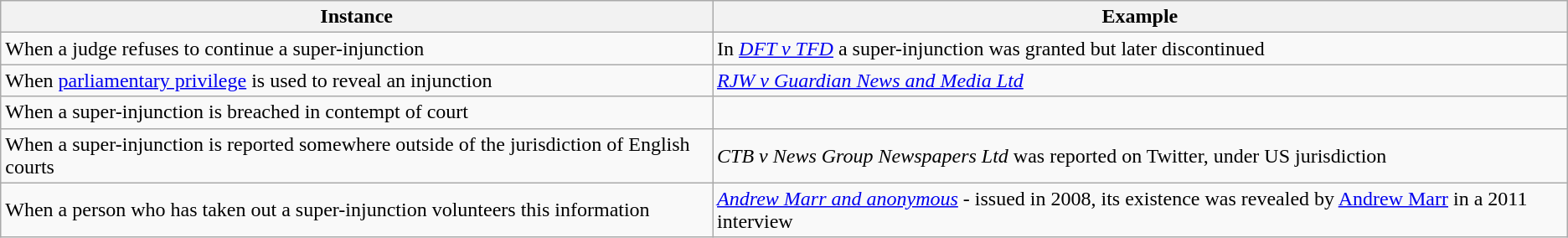<table class="wikitable">
<tr>
<th>Instance</th>
<th>Example</th>
</tr>
<tr>
<td>When a judge refuses to continue a super-injunction</td>
<td>In <em><a href='#'>DFT v TFD</a></em> a super-injunction was granted but later discontinued</td>
</tr>
<tr>
<td>When <a href='#'>parliamentary privilege</a> is used to reveal an injunction</td>
<td><em><a href='#'>RJW v Guardian News and Media Ltd</a></em></td>
</tr>
<tr>
<td>When a super-injunction is breached in contempt of court</td>
<td></td>
</tr>
<tr>
<td>When a super-injunction is reported somewhere outside of the jurisdiction of English courts</td>
<td><em>CTB v News Group Newspapers Ltd</em> was reported on Twitter, under US jurisdiction</td>
</tr>
<tr>
<td>When a person who has taken out a super-injunction volunteers this information</td>
<td><em><a href='#'>Andrew Marr and anonymous</a></em> - issued in 2008, its existence was revealed by <a href='#'>Andrew Marr</a> in a 2011 interview</td>
</tr>
</table>
